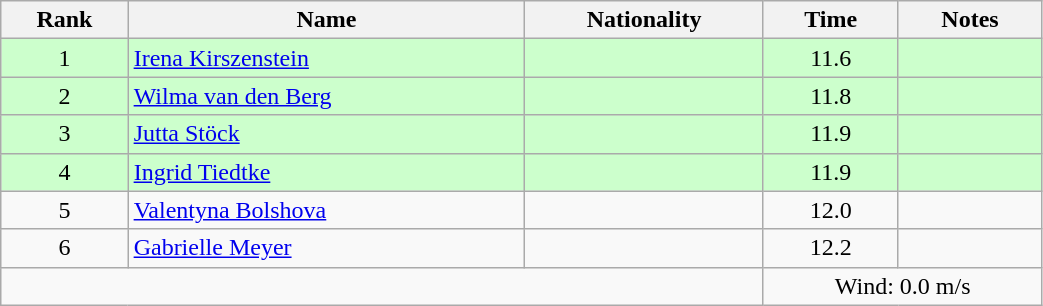<table class="wikitable sortable" style="text-align:center;width: 55%">
<tr>
<th>Rank</th>
<th>Name</th>
<th>Nationality</th>
<th>Time</th>
<th>Notes</th>
</tr>
<tr bgcolor=ccffcc>
<td>1</td>
<td align=left><a href='#'>Irena Kirszenstein</a></td>
<td align=left></td>
<td>11.6</td>
<td></td>
</tr>
<tr bgcolor=ccffcc>
<td>2</td>
<td align=left><a href='#'>Wilma van den Berg</a></td>
<td align=left></td>
<td>11.8</td>
<td></td>
</tr>
<tr bgcolor=ccffcc>
<td>3</td>
<td align=left><a href='#'>Jutta Stöck</a></td>
<td align=left></td>
<td>11.9</td>
<td></td>
</tr>
<tr bgcolor=ccffcc>
<td>4</td>
<td align=left><a href='#'>Ingrid Tiedtke</a></td>
<td align=left></td>
<td>11.9</td>
<td></td>
</tr>
<tr>
<td>5</td>
<td align=left><a href='#'>Valentyna Bolshova</a></td>
<td align=left></td>
<td>12.0</td>
<td></td>
</tr>
<tr>
<td>6</td>
<td align=left><a href='#'>Gabrielle Meyer</a></td>
<td align=left></td>
<td>12.2</td>
<td></td>
</tr>
<tr>
<td colspan="3"></td>
<td colspan="2">Wind: 0.0 m/s</td>
</tr>
</table>
